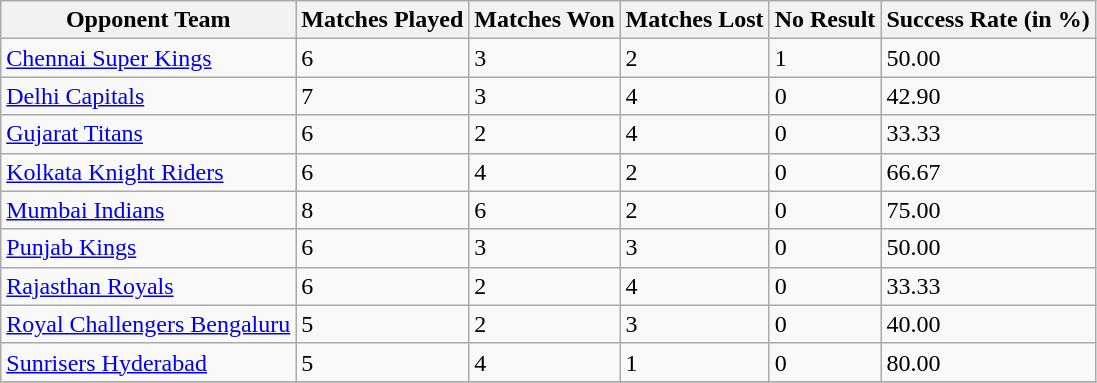<table class="wikitable plainrowheaders sortable">
<tr>
<th>Opponent Team</th>
<th>Matches Played</th>
<th>Matches Won</th>
<th>Matches Lost</th>
<th>No Result</th>
<th>Success Rate (in %)</th>
</tr>
<tr>
<td><a href='#'>Chennai Super Kings</a></td>
<td>6</td>
<td>3</td>
<td>2</td>
<td>1</td>
<td>50.00</td>
</tr>
<tr>
<td><a href='#'>Delhi Capitals</a></td>
<td>7</td>
<td>3</td>
<td>4</td>
<td>0</td>
<td>42.90</td>
</tr>
<tr>
<td><a href='#'>Gujarat Titans</a></td>
<td>6</td>
<td>2</td>
<td>4</td>
<td>0</td>
<td>33.33</td>
</tr>
<tr>
<td><a href='#'>Kolkata Knight Riders</a></td>
<td>6</td>
<td>4</td>
<td>2</td>
<td>0</td>
<td>66.67</td>
</tr>
<tr>
<td><a href='#'>Mumbai Indians</a></td>
<td>8</td>
<td>6</td>
<td>2</td>
<td>0</td>
<td>75.00</td>
</tr>
<tr>
<td><a href='#'>Punjab Kings</a></td>
<td>6</td>
<td>3</td>
<td>3</td>
<td>0</td>
<td>50.00</td>
</tr>
<tr>
<td><a href='#'>Rajasthan Royals</a></td>
<td>6</td>
<td>2</td>
<td>4</td>
<td>0</td>
<td>33.33</td>
</tr>
<tr>
<td><a href='#'>Royal Challengers Bengaluru</a></td>
<td>5</td>
<td>2</td>
<td>3</td>
<td>0</td>
<td>40.00</td>
</tr>
<tr>
<td><a href='#'>Sunrisers Hyderabad</a></td>
<td>5</td>
<td>4</td>
<td>1</td>
<td>0</td>
<td>80.00</td>
</tr>
<tr>
</tr>
</table>
